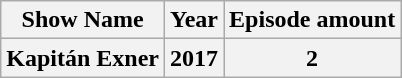<table class="wikitable">
<tr>
<th>Show Name</th>
<th>Year</th>
<th>Episode amount</th>
</tr>
<tr>
<th>Kapitán Exner</th>
<th>2017</th>
<th>2</th>
</tr>
</table>
